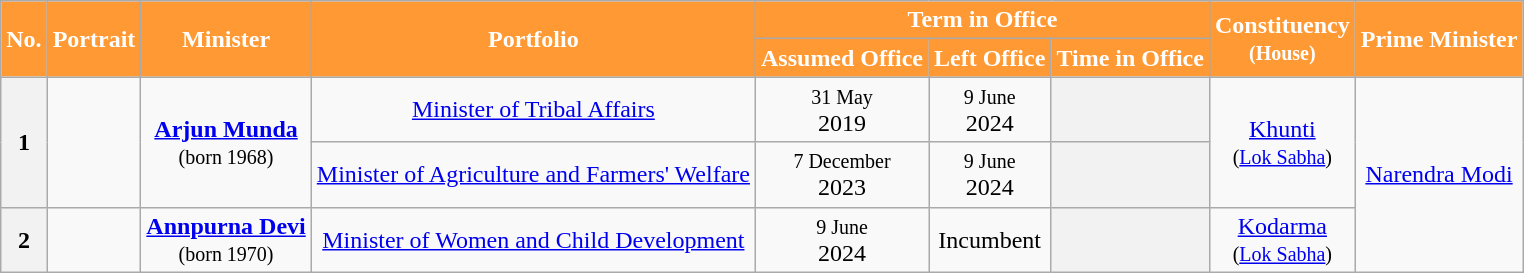<table class="wikitable sortable" style="text-align:center;">
<tr>
<th rowspan="2" style="background-color:#FF9933;color:white">No.</th>
<th rowspan="2" style="background-color:#FF9933;color:white">Portrait</th>
<th rowspan="2" style="background-color:#FF9933;color:white">Minister</th>
<th rowspan="2" style="background-color:#FF9933;color:white">Portfolio</th>
<th colspan="3" style="background-color:#FF9933;color:white">Term in Office</th>
<th rowspan="2" style="background-color:#FF9933;color:white">Constituency<br><small>(House)</small></th>
<th rowspan="2" style="background-color:#FF9933;color:white">Prime Minister</th>
</tr>
<tr>
<th style="background-color:#FF9933;color:white">Assumed Office</th>
<th style="background-color:#FF9933;color:white">Left Office</th>
<th style="background-color:#FF9933;color:white">Time in Office</th>
</tr>
<tr>
<th rowspan="2">1</th>
<td rowspan="2"></td>
<td rowspan=2><strong><a href='#'>Arjun Munda</a></strong><br><small>(born 1968)</small></td>
<td><a href='#'>Minister of Tribal Affairs</a></td>
<td><small>31 May</small><br>2019</td>
<td><small>9 June</small><br>2024</td>
<th><strong></strong></th>
<td rowspan="2"><a href='#'>Khunti</a><br><small>(<a href='#'>Lok Sabha</a>)</small></td>
<td rowspan="3"><a href='#'>Narendra Modi</a></td>
</tr>
<tr>
<td><a href='#'>Minister of Agriculture and Farmers' Welfare</a></td>
<td><small>7 December</small><br>2023</td>
<td><small>9 June</small><br>2024</td>
<th><strong></strong></th>
</tr>
<tr>
<th>2</th>
<td></td>
<td><strong><a href='#'>Annpurna Devi</a></strong><br><small>(born 1970)</small></td>
<td><a href='#'>Minister of Women and Child Development</a></td>
<td><small>9 June</small><br>2024</td>
<td>Incumbent</td>
<th><strong></strong></th>
<td><a href='#'>Kodarma</a><br><small>(<a href='#'>Lok Sabha</a>)</small></td>
</tr>
</table>
